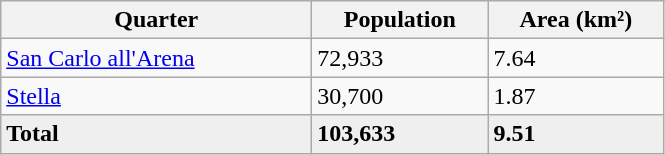<table class="wikitable sortable">
<tr>
<th width="200px">Quarter</th>
<th width="110px">Population</th>
<th width="110px">Area (km²)</th>
</tr>
<tr>
<td><a href='#'>San Carlo all'Arena</a></td>
<td><div>72,933</div></td>
<td><div>7.64</div></td>
</tr>
<tr>
<td><a href='#'>Stella</a></td>
<td><div>30,700</div></td>
<td><div>1.87</div></td>
</tr>
<tr bgcolor="#EFEFEF">
<td><strong>Total</strong></td>
<td><div><strong>103,633</strong></div></td>
<td><div><strong>9.51</strong></div></td>
</tr>
</table>
